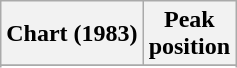<table class="wikitable sortable plainrowheaders">
<tr>
<th scope="col">Chart (1983)</th>
<th scope="col">Peak<br>position</th>
</tr>
<tr>
</tr>
<tr>
</tr>
<tr>
</tr>
<tr>
</tr>
</table>
